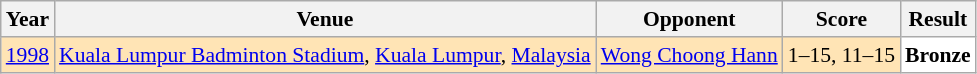<table class="sortable wikitable" style="font-size: 90%;">
<tr>
<th>Year</th>
<th>Venue</th>
<th>Opponent</th>
<th>Score</th>
<th>Result</th>
</tr>
<tr style="background:#FFE4B5">
<td align="center"><a href='#'>1998</a></td>
<td align="left"><a href='#'>Kuala Lumpur Badminton Stadium</a>, <a href='#'>Kuala Lumpur</a>, <a href='#'>Malaysia</a></td>
<td align="left"> <a href='#'>Wong Choong Hann</a></td>
<td align="left">1–15, 11–15</td>
<td style="text-align:left; background:white"> <strong>Bronze</strong></td>
</tr>
</table>
